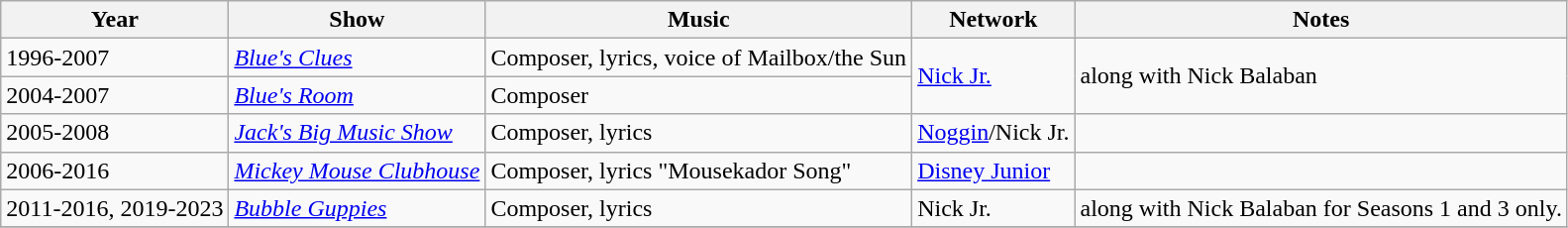<table class="wikitable">
<tr>
<th>Year</th>
<th>Show</th>
<th>Music</th>
<th>Network</th>
<th>Notes</th>
</tr>
<tr>
<td>1996-2007</td>
<td><em><a href='#'>Blue's Clues</a></em></td>
<td>Composer, lyrics, voice of Mailbox/the Sun</td>
<td rowspan="2"><a href='#'>Nick Jr.</a></td>
<td rowspan="2">along with Nick Balaban</td>
</tr>
<tr>
<td>2004-2007</td>
<td><em><a href='#'>Blue's Room</a></em></td>
<td>Composer</td>
</tr>
<tr>
<td>2005-2008</td>
<td><em><a href='#'>Jack's Big Music Show</a></em></td>
<td>Composer, lyrics</td>
<td><a href='#'>Noggin</a>/Nick Jr.</td>
<td></td>
</tr>
<tr>
<td>2006-2016</td>
<td><em><a href='#'>Mickey Mouse Clubhouse</a></em></td>
<td>Composer, lyrics "Mousekador Song"</td>
<td><a href='#'>Disney Junior</a></td>
<td></td>
</tr>
<tr>
<td>2011-2016, 2019-2023</td>
<td><em><a href='#'>Bubble Guppies</a></em></td>
<td>Composer, lyrics</td>
<td>Nick Jr.</td>
<td>along with Nick Balaban for Seasons 1 and 3 only.</td>
</tr>
<tr>
</tr>
</table>
